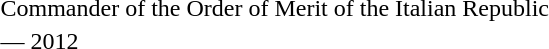<table>
<tr>
<td rowspan=2 style="width:60px; vertical-align:top;"></td>
<td>Commander of the Order of Merit of the Italian Republic</td>
</tr>
<tr>
<td>— 2012</td>
</tr>
</table>
